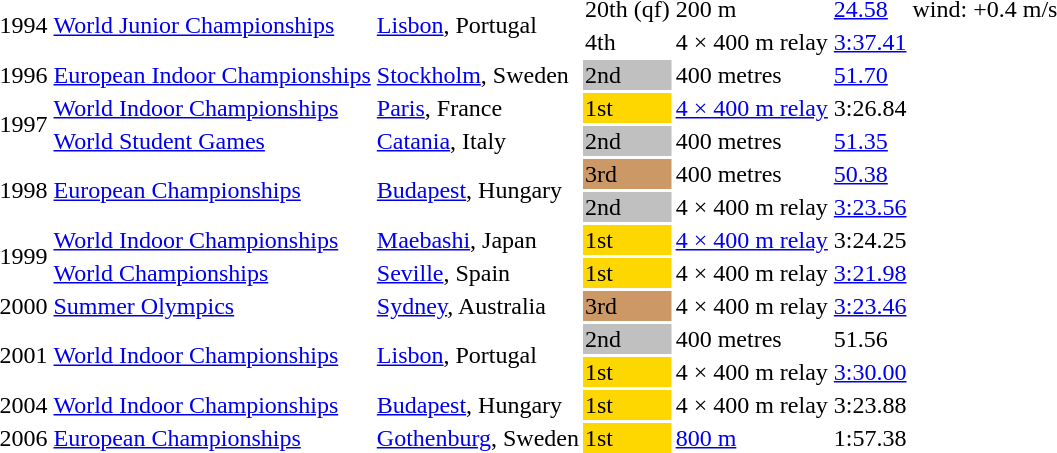<table>
<tr>
<td rowspan=2>1994</td>
<td rowspan=2><a href='#'>World Junior Championships</a></td>
<td rowspan=2><a href='#'>Lisbon</a>, Portugal</td>
<td>20th (qf)</td>
<td>200 m</td>
<td><a href='#'>24.58</a></td>
<td>wind: +0.4 m/s</td>
</tr>
<tr>
<td>4th</td>
<td>4 × 400 m relay</td>
<td><a href='#'>3:37.41</a></td>
</tr>
<tr>
<td>1996</td>
<td><a href='#'>European Indoor Championships</a></td>
<td><a href='#'>Stockholm</a>, Sweden</td>
<td bgcolor="silver">2nd</td>
<td>400 metres</td>
<td><a href='#'>51.70</a></td>
</tr>
<tr>
<td rowspan=2>1997</td>
<td><a href='#'>World Indoor Championships</a></td>
<td><a href='#'>Paris</a>, France</td>
<td bgcolor="gold">1st</td>
<td><a href='#'>4 × 400 m relay</a></td>
<td>3:26.84</td>
<td></td>
</tr>
<tr>
<td><a href='#'>World Student Games</a></td>
<td><a href='#'>Catania</a>, Italy</td>
<td bgcolor="silver">2nd</td>
<td>400 metres</td>
<td><a href='#'>51.35</a></td>
</tr>
<tr>
<td rowspan=2>1998</td>
<td rowspan=2><a href='#'>European Championships</a></td>
<td rowspan=2><a href='#'>Budapest</a>, Hungary</td>
<td bgcolor="cc9966">3rd</td>
<td>400 metres</td>
<td><a href='#'>50.38</a></td>
</tr>
<tr>
<td bgcolor="silver">2nd</td>
<td>4 × 400 m relay</td>
<td><a href='#'>3:23.56</a></td>
</tr>
<tr>
<td rowspan=2>1999</td>
<td><a href='#'>World Indoor Championships</a></td>
<td><a href='#'>Maebashi</a>, Japan</td>
<td bgcolor="gold">1st</td>
<td><a href='#'>4 × 400 m relay</a></td>
<td>3:24.25</td>
<td></td>
</tr>
<tr>
<td><a href='#'>World Championships</a></td>
<td><a href='#'>Seville</a>, Spain</td>
<td bgcolor="gold">1st</td>
<td>4 × 400 m relay</td>
<td><a href='#'>3:21.98</a></td>
</tr>
<tr>
<td>2000</td>
<td><a href='#'>Summer Olympics</a></td>
<td><a href='#'>Sydney</a>, Australia</td>
<td bgcolor="cc9966">3rd</td>
<td>4 × 400 m relay</td>
<td><a href='#'>3:23.46</a></td>
</tr>
<tr>
<td rowspan=2>2001</td>
<td rowspan=2><a href='#'>World Indoor Championships</a></td>
<td rowspan=2><a href='#'>Lisbon</a>, Portugal</td>
<td bgcolor="silver">2nd</td>
<td>400 metres</td>
<td>51.56</td>
</tr>
<tr>
<td bgcolor="gold">1st</td>
<td>4 × 400 m relay</td>
<td><a href='#'>3:30.00</a></td>
</tr>
<tr>
<td>2004</td>
<td><a href='#'>World Indoor Championships</a></td>
<td><a href='#'>Budapest</a>, Hungary</td>
<td bgcolor="gold">1st</td>
<td>4 × 400 m relay</td>
<td>3:23.88</td>
<td></td>
</tr>
<tr>
<td>2006</td>
<td><a href='#'>European Championships</a></td>
<td><a href='#'>Gothenburg</a>, Sweden</td>
<td bgcolor="gold">1st</td>
<td><a href='#'>800 m</a></td>
<td>1:57.38</td>
</tr>
</table>
